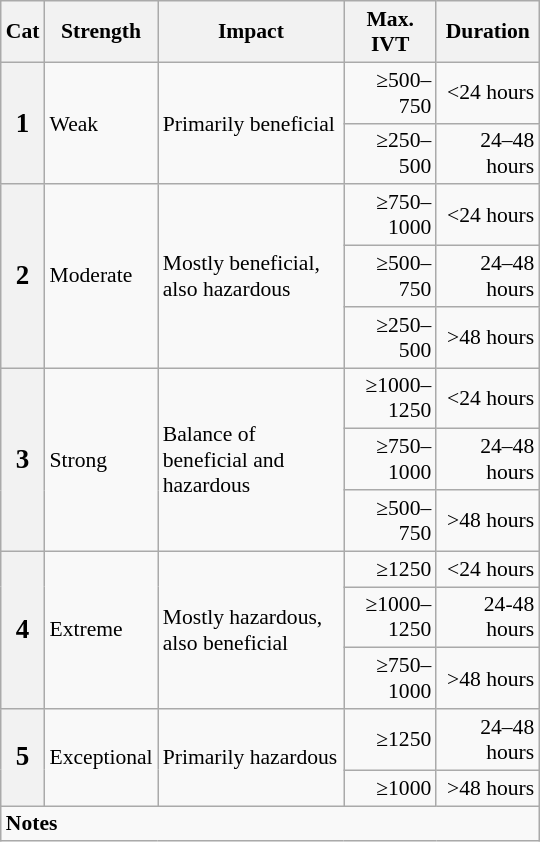<table class="wikitable mw-collapsible collapsed floatright" style="width:25em; font-size:90%;">
<tr>
<th>Cat</th>
<th>Strength</th>
<th>Impact</th>
<th>Max. IVT</th>
<th>Duration</th>
</tr>
<tr>
<th style="font-size:125%;" rowspan=2>1</th>
<td rowspan=2>Weak</td>
<td rowspan=2>Primarily beneficial</td>
<td style="text-align:right;">≥500–750</td>
<td style="text-align:right;"><24 hours</td>
</tr>
<tr>
<td style="text-align:right;">≥250–500</td>
<td style="text-align:right;">24–48 hours</td>
</tr>
<tr>
<th style="font-size:125%;" rowspan=3>2</th>
<td rowspan=3>Moderate</td>
<td rowspan=3>Mostly beneficial, also hazardous</td>
<td style="text-align:right;">≥750–1000</td>
<td style="text-align:right;"><24 hours</td>
</tr>
<tr>
<td style="text-align:right;">≥500–750</td>
<td style="text-align:right;">24–48 hours</td>
</tr>
<tr>
<td style="text-align:right;">≥250–500</td>
<td style="text-align:right;">>48 hours</td>
</tr>
<tr>
<th style="font-size:125%;" rowspan=3>3</th>
<td rowspan=3>Strong</td>
<td rowspan=3>Balance of beneficial and hazardous</td>
<td style="text-align:right;">≥1000–1250</td>
<td style="text-align:right;"><24 hours</td>
</tr>
<tr>
<td style="text-align:right;">≥750–1000</td>
<td style="text-align:right;">24–48 hours</td>
</tr>
<tr>
<td style="text-align:right;">≥500–750</td>
<td style="text-align:right;">>48 hours</td>
</tr>
<tr>
<th style="font-size:125%;" rowspan=3>4</th>
<td rowspan=3>Extreme</td>
<td rowspan=3>Mostly hazardous, also beneficial</td>
<td style="text-align:right;">≥1250</td>
<td style="text-align:right;"><24 hours</td>
</tr>
<tr>
<td style="text-align:right;">≥1000–1250</td>
<td style="text-align:right;">24-48 hours</td>
</tr>
<tr>
<td style="text-align:right;">≥750–1000</td>
<td style="text-align:right;">>48 hours</td>
</tr>
<tr>
<th style="font-size:125%;" rowspan=2>5</th>
<td rowspan=2>Exceptional</td>
<td rowspan=2>Primarily hazardous</td>
<td style="text-align:right;">≥1250</td>
<td style="text-align:right;">24–48 hours</td>
</tr>
<tr>
<td style="text-align:right;">≥1000</td>
<td style="text-align:right;">>48 hours</td>
</tr>
<tr>
<td colspan=5><strong>Notes</strong><br></td>
</tr>
</table>
